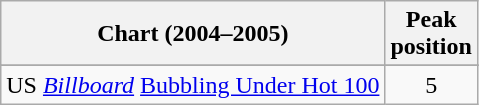<table class="wikitable sortable">
<tr>
<th align="left">Chart (2004–2005)</th>
<th align="center">Peak<br>position</th>
</tr>
<tr>
</tr>
<tr>
<td>US <em><a href='#'>Billboard</a></em> <a href='#'>Bubbling Under Hot 100</a></td>
<td align="center">5</td>
</tr>
</table>
